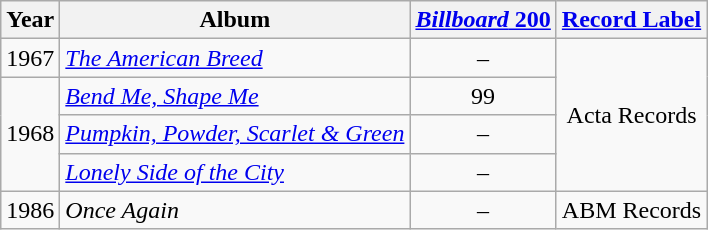<table class="wikitable" style=text-align:center;>
<tr>
<th>Year</th>
<th>Album</th>
<th><a href='#'><em>Billboard</em> 200</a></th>
<th><a href='#'>Record Label</a></th>
</tr>
<tr>
<td>1967</td>
<td align=left><em><a href='#'>The American Breed</a></em></td>
<td>–</td>
<td rowspan="4">Acta Records</td>
</tr>
<tr>
<td rowspan="3">1968</td>
<td align=left><em><a href='#'>Bend Me, Shape Me</a></em></td>
<td>99</td>
</tr>
<tr>
<td align=left><em><a href='#'>Pumpkin, Powder, Scarlet & Green</a></em></td>
<td>–</td>
</tr>
<tr>
<td align=left><em><a href='#'>Lonely Side of the City</a></em></td>
<td>–</td>
</tr>
<tr>
<td>1986</td>
<td align=left><em>Once Again</em></td>
<td>–</td>
<td>ABM Records</td>
</tr>
</table>
